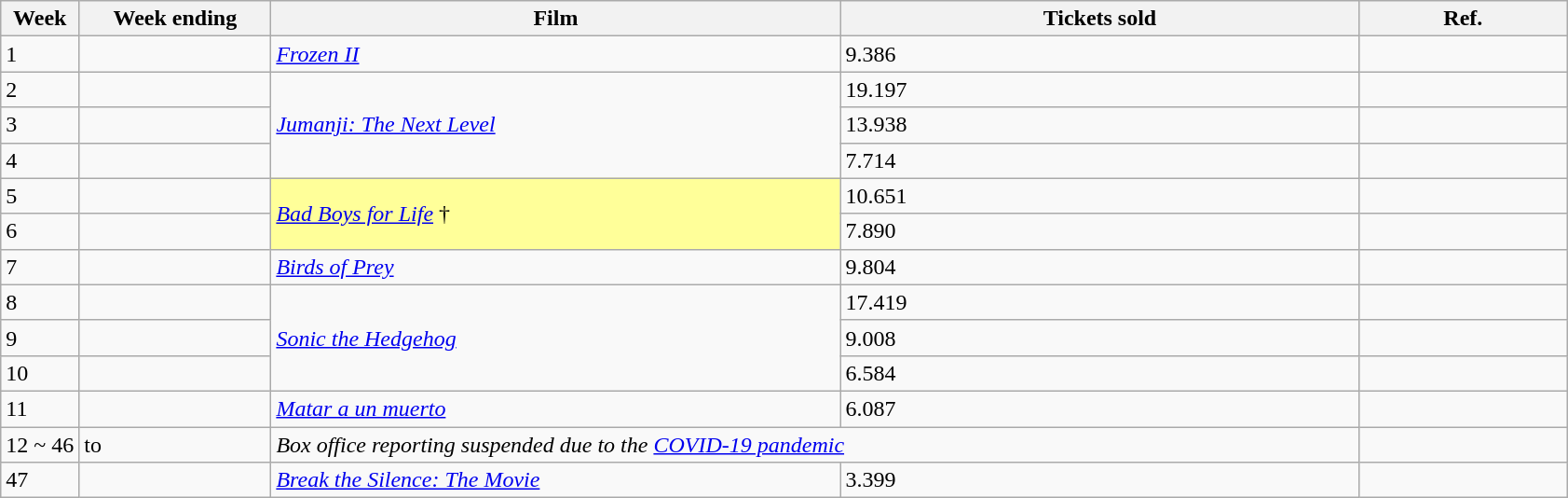<table class="wikitable sortable">
<tr>
<th width="5%">Week</th>
<th abbr="Date" style="width:130px">Week ending</th>
<th style="width:400px">Film</th>
<th>Tickets sold</th>
<th>Ref.</th>
</tr>
<tr>
<td>1</td>
<td></td>
<td rowspan="1"><em><a href='#'>Frozen II</a></em></td>
<td>9.386</td>
<td></td>
</tr>
<tr>
<td>2</td>
<td></td>
<td rowspan="3"><em><a href='#'>Jumanji: The Next Level</a></em></td>
<td>19.197</td>
<td></td>
</tr>
<tr>
<td>3</td>
<td></td>
<td>13.938</td>
<td></td>
</tr>
<tr>
<td>4</td>
<td></td>
<td>7.714</td>
<td></td>
</tr>
<tr>
<td>5</td>
<td></td>
<td rowspan="2" style="background-color:#FFFF99"><em><a href='#'>Bad Boys for Life</a></em> †</td>
<td>10.651</td>
<td></td>
</tr>
<tr>
<td>6</td>
<td></td>
<td>7.890</td>
<td></td>
</tr>
<tr>
<td>7</td>
<td></td>
<td rowspan="1"><em><a href='#'>Birds of Prey</a></em></td>
<td>9.804</td>
<td></td>
</tr>
<tr>
<td>8</td>
<td></td>
<td rowspan="3"><em><a href='#'>Sonic the Hedgehog</a></em></td>
<td>17.419</td>
<td></td>
</tr>
<tr>
<td>9</td>
<td></td>
<td>9.008</td>
<td></td>
</tr>
<tr>
<td>10</td>
<td></td>
<td>6.584</td>
<td></td>
</tr>
<tr>
<td>11</td>
<td></td>
<td rowspan="1"><em><a href='#'>Matar a un muerto</a></em></td>
<td>6.087</td>
<td></td>
</tr>
<tr>
<td>12 ~ 46</td>
<td> to </td>
<td colspan="2" rowspan="1"><em>Box office reporting suspended due to the <a href='#'>COVID-19 pandemic</a></em></td>
<td rowspan="1"></td>
</tr>
<tr>
<td>47</td>
<td></td>
<td rowspan="1"><em><a href='#'>Break the Silence: The Movie</a></em></td>
<td>3.399</td>
<td></td>
</tr>
</table>
